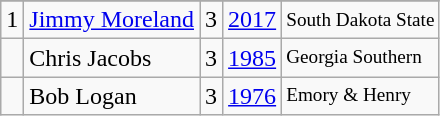<table class="wikitable">
<tr>
</tr>
<tr>
<td>1</td>
<td><a href='#'>Jimmy Moreland</a></td>
<td>3</td>
<td><a href='#'>2017</a></td>
<td style="font-size:80%;">South Dakota State</td>
</tr>
<tr>
<td></td>
<td>Chris Jacobs</td>
<td>3</td>
<td><a href='#'>1985</a></td>
<td style="font-size:80%;">Georgia Southern</td>
</tr>
<tr>
<td></td>
<td>Bob Logan</td>
<td>3</td>
<td><a href='#'>1976</a></td>
<td style="font-size:80%;">Emory & Henry</td>
</tr>
</table>
